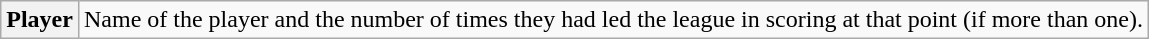<table class="wikitable plainrowheaders">
<tr>
<th scope="row"><strong>Player </strong></th>
<td>Name of the player and the number of times they had led the league in scoring at that point (if more than one).</td>
</tr>
</table>
